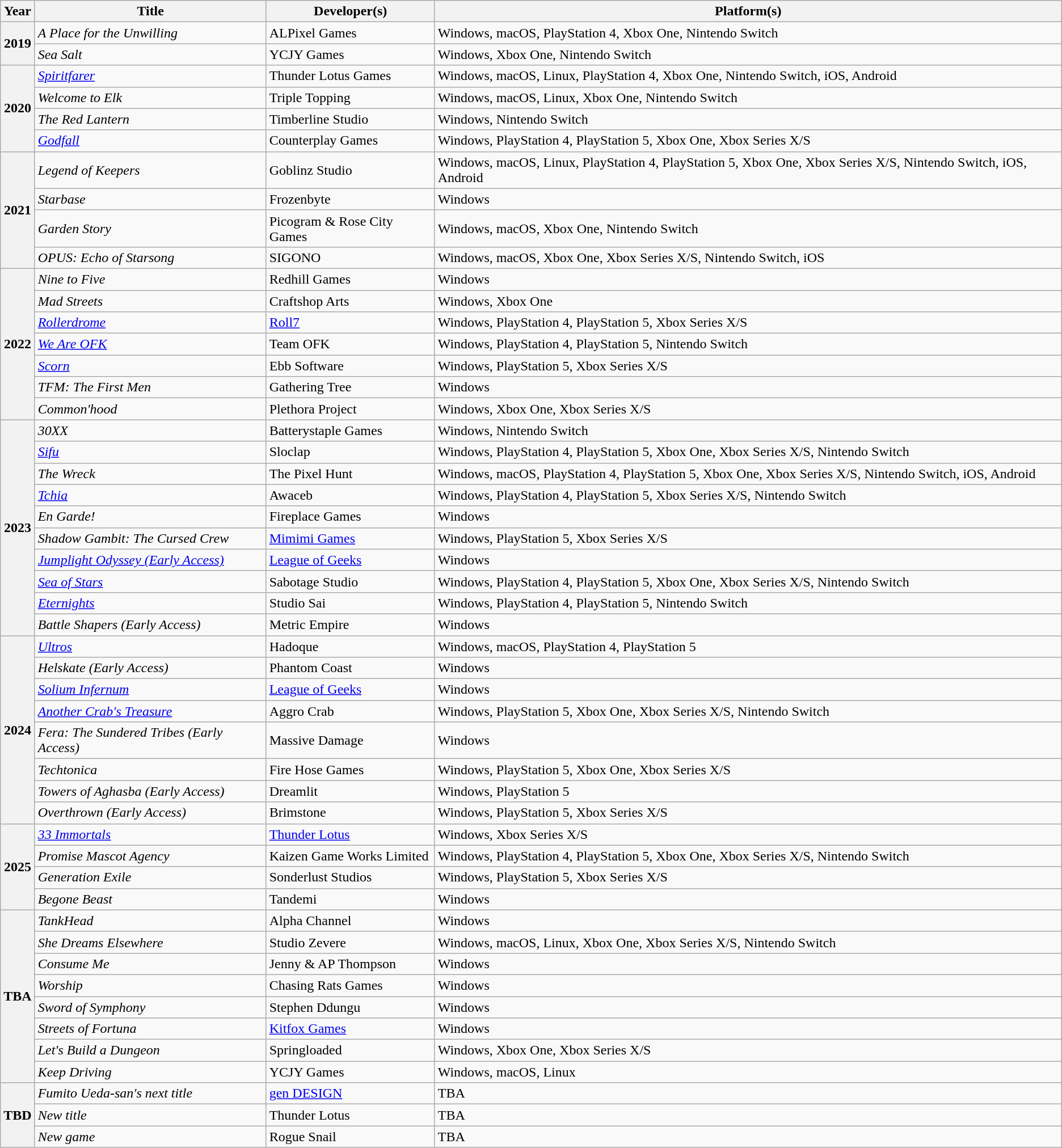<table class="wikitable sortable plainrowheaders">
<tr>
<th scope="col">Year</th>
<th scope="col">Title</th>
<th scope="col">Developer(s)</th>
<th scope="col">Platform(s)</th>
</tr>
<tr>
<th rowspan="2" scope="row">2019</th>
<td><em>A Place for the Unwilling</em></td>
<td>ALPixel Games</td>
<td>Windows, macOS, PlayStation 4, Xbox One, Nintendo Switch</td>
</tr>
<tr>
<td><em>Sea Salt</em></td>
<td>YCJY Games</td>
<td>Windows, Xbox One, Nintendo Switch</td>
</tr>
<tr>
<th rowspan="4" scope="row">2020</th>
<td><em><a href='#'>Spiritfarer</a></em></td>
<td>Thunder Lotus Games</td>
<td>Windows, macOS, Linux, PlayStation 4, Xbox One, Nintendo Switch, iOS, Android</td>
</tr>
<tr>
<td><em>Welcome to Elk</em></td>
<td>Triple Topping</td>
<td>Windows, macOS, Linux, Xbox One, Nintendo Switch</td>
</tr>
<tr>
<td><em>The Red Lantern</em></td>
<td>Timberline Studio</td>
<td>Windows, Nintendo Switch</td>
</tr>
<tr>
<td><em><a href='#'>Godfall</a></em></td>
<td>Counterplay Games</td>
<td>Windows, PlayStation 4, PlayStation 5, Xbox One, Xbox Series X/S</td>
</tr>
<tr>
<th rowspan="4" scope="row">2021</th>
<td><em>Legend of Keepers</em></td>
<td>Goblinz Studio</td>
<td>Windows, macOS, Linux, PlayStation 4, PlayStation 5, Xbox One, Xbox Series X/S, Nintendo Switch, iOS, Android</td>
</tr>
<tr>
<td><em>Starbase</em></td>
<td>Frozenbyte</td>
<td>Windows</td>
</tr>
<tr>
<td><em>Garden Story</em></td>
<td>Picogram & Rose City Games</td>
<td>Windows, macOS, Xbox One, Nintendo Switch</td>
</tr>
<tr>
<td><em>OPUS: Echo of Starsong</em></td>
<td>SIGONO</td>
<td>Windows, macOS, Xbox One, Xbox Series X/S, Nintendo Switch, iOS</td>
</tr>
<tr>
<th rowspan="7" scope="row">2022</th>
<td><em>Nine to Five</em></td>
<td>Redhill Games</td>
<td>Windows</td>
</tr>
<tr>
<td><em>Mad Streets</em></td>
<td>Craftshop Arts</td>
<td>Windows, Xbox One</td>
</tr>
<tr>
<td><em><a href='#'>Rollerdrome</a></em></td>
<td><a href='#'>Roll7</a></td>
<td>Windows, PlayStation 4, PlayStation 5, Xbox Series X/S</td>
</tr>
<tr>
<td><em><a href='#'>We Are OFK</a></em></td>
<td>Team OFK</td>
<td>Windows, PlayStation 4, PlayStation 5, Nintendo Switch</td>
</tr>
<tr>
<td><em><a href='#'>Scorn</a></em></td>
<td>Ebb Software</td>
<td>Windows, PlayStation 5, Xbox Series X/S</td>
</tr>
<tr>
<td><em>TFM: The First Men</em></td>
<td>Gathering Tree</td>
<td>Windows</td>
</tr>
<tr>
<td><em>Common'hood</em></td>
<td>Plethora Project</td>
<td>Windows, Xbox One, Xbox Series X/S</td>
</tr>
<tr>
<th rowspan="10" scope="row">2023</th>
<td><em>30XX</em></td>
<td>Batterystaple Games</td>
<td>Windows, Nintendo Switch</td>
</tr>
<tr>
<td><em><a href='#'>Sifu</a></em></td>
<td>Sloclap</td>
<td>Windows, PlayStation 4, PlayStation 5, Xbox One, Xbox Series X/S, Nintendo Switch</td>
</tr>
<tr>
<td><em>The Wreck</em></td>
<td>The Pixel Hunt</td>
<td>Windows, macOS, PlayStation 4, PlayStation 5, Xbox One, Xbox Series X/S, Nintendo Switch, iOS, Android</td>
</tr>
<tr>
<td><em><a href='#'>Tchia</a></em></td>
<td>Awaceb</td>
<td>Windows, PlayStation 4, PlayStation 5, Xbox Series X/S, Nintendo Switch</td>
</tr>
<tr>
<td><em>En Garde!</em></td>
<td>Fireplace Games</td>
<td>Windows</td>
</tr>
<tr>
<td><em>Shadow Gambit: The Cursed Crew</em></td>
<td><a href='#'>Mimimi Games</a></td>
<td>Windows, PlayStation 5, Xbox Series X/S</td>
</tr>
<tr>
<td><em><a href='#'>Jumplight Odyssey (Early Access)</a></em></td>
<td><a href='#'>League of Geeks</a></td>
<td>Windows</td>
</tr>
<tr>
<td><em><a href='#'>Sea of Stars</a></em></td>
<td>Sabotage Studio</td>
<td>Windows, PlayStation 4, PlayStation 5, Xbox One, Xbox Series X/S, Nintendo Switch</td>
</tr>
<tr>
<td><em><a href='#'>Eternights</a></em></td>
<td>Studio Sai</td>
<td>Windows, PlayStation 4, PlayStation 5, Nintendo Switch</td>
</tr>
<tr>
<td><em>Battle Shapers (Early Access)</em></td>
<td>Metric Empire</td>
<td>Windows</td>
</tr>
<tr>
<th rowspan="8" scope="row">2024</th>
<td><em><a href='#'>Ultros</a></em></td>
<td>Hadoque</td>
<td>Windows, macOS, PlayStation 4, PlayStation 5</td>
</tr>
<tr>
<td><em>Helskate (Early Access)</em></td>
<td>Phantom Coast</td>
<td>Windows</td>
</tr>
<tr>
<td><em><a href='#'>Solium Infernum</a></em></td>
<td><a href='#'>League of Geeks</a></td>
<td>Windows</td>
</tr>
<tr>
<td><em><a href='#'>Another Crab's Treasure</a></em></td>
<td>Aggro Crab</td>
<td>Windows, PlayStation 5, Xbox One, Xbox Series X/S, Nintendo Switch</td>
</tr>
<tr>
<td><em>Fera: The Sundered Tribes (Early Access)</em></td>
<td>Massive Damage</td>
<td>Windows</td>
</tr>
<tr>
<td><em>Techtonica</em></td>
<td>Fire Hose Games</td>
<td>Windows, PlayStation 5, Xbox One, Xbox Series X/S</td>
</tr>
<tr>
<td><em>Towers of Aghasba (Early Access)</em></td>
<td>Dreamlit</td>
<td>Windows, PlayStation 5</td>
</tr>
<tr>
<td><em>Overthrown (Early Access)</em></td>
<td>Brimstone</td>
<td>Windows, PlayStation 5, Xbox Series X/S</td>
</tr>
<tr>
<th rowspan="4" scope="row">2025</th>
<td><em><a href='#'>33 Immortals</a></em></td>
<td><a href='#'>Thunder Lotus</a></td>
<td>Windows, Xbox Series X/S</td>
</tr>
<tr>
<td><em>Promise Mascot Agency</em></td>
<td>Kaizen Game Works Limited</td>
<td>Windows, PlayStation 4, PlayStation 5, Xbox One, Xbox Series X/S, Nintendo Switch</td>
</tr>
<tr>
<td><em>Generation Exile</em></td>
<td>Sonderlust Studios</td>
<td>Windows, PlayStation 5, Xbox Series X/S</td>
</tr>
<tr>
<td><em>Begone Beast</em></td>
<td>Tandemi</td>
<td>Windows</td>
</tr>
<tr>
<th rowspan="8" scope="row">TBA</th>
<td><em>TankHead</em></td>
<td>Alpha Channel</td>
<td>Windows</td>
</tr>
<tr>
<td><em>She Dreams Elsewhere</em></td>
<td>Studio Zevere</td>
<td>Windows, macOS, Linux, Xbox One, Xbox Series X/S, Nintendo Switch</td>
</tr>
<tr>
<td><em>Consume Me</em></td>
<td>Jenny & AP Thompson</td>
<td>Windows</td>
</tr>
<tr>
<td><em>Worship</em></td>
<td>Chasing Rats Games</td>
<td>Windows</td>
</tr>
<tr>
<td><em>Sword of Symphony</em></td>
<td>Stephen Ddungu</td>
<td>Windows</td>
</tr>
<tr>
<td><em>Streets of Fortuna</em></td>
<td><a href='#'>Kitfox Games</a></td>
<td>Windows</td>
</tr>
<tr>
<td><em>Let's Build a Dungeon</em></td>
<td>Springloaded</td>
<td>Windows, Xbox One, Xbox Series X/S</td>
</tr>
<tr>
<td><em>Keep Driving</em></td>
<td>YCJY Games</td>
<td>Windows, macOS, Linux</td>
</tr>
<tr>
<th rowspan="3" scope="row">TBD</th>
<td><em>Fumito Ueda-san's next title</em></td>
<td><a href='#'>gen DESIGN</a></td>
<td>TBA</td>
</tr>
<tr>
<td><em>New title</em></td>
<td>Thunder Lotus</td>
<td>TBA</td>
</tr>
<tr>
<td><em>New game</em></td>
<td>Rogue Snail</td>
<td>TBA</td>
</tr>
</table>
